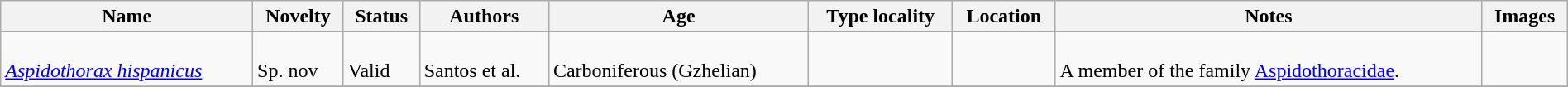<table class="wikitable sortable" align="center" width="100%">
<tr>
<th>Name</th>
<th>Novelty</th>
<th>Status</th>
<th>Authors</th>
<th>Age</th>
<th>Type locality</th>
<th>Location</th>
<th>Notes</th>
<th>Images</th>
</tr>
<tr>
<td><br><em><a href='#'>Aspidothorax hispanicus</a></em></td>
<td><br>Sp. nov</td>
<td><br>Valid</td>
<td><br>Santos et al.</td>
<td><br>Carboniferous (Gzhelian)</td>
<td></td>
<td><br></td>
<td><br>A member of the family <a href='#'>Aspidothoracidae</a>.</td>
<td></td>
</tr>
<tr>
</tr>
</table>
